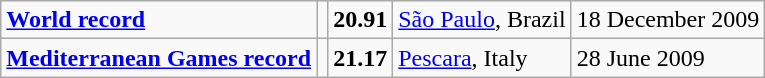<table class="wikitable">
<tr>
<td><strong><a href='#'>World record</a></strong></td>
<td></td>
<td><strong>20.91</strong></td>
<td><a href='#'>São Paulo</a>, Brazil</td>
<td>18 December 2009</td>
</tr>
<tr>
<td><strong><a href='#'>Mediterranean Games record</a></strong></td>
<td></td>
<td><strong>21.17</strong></td>
<td><a href='#'>Pescara</a>, Italy</td>
<td>28 June 2009</td>
</tr>
</table>
